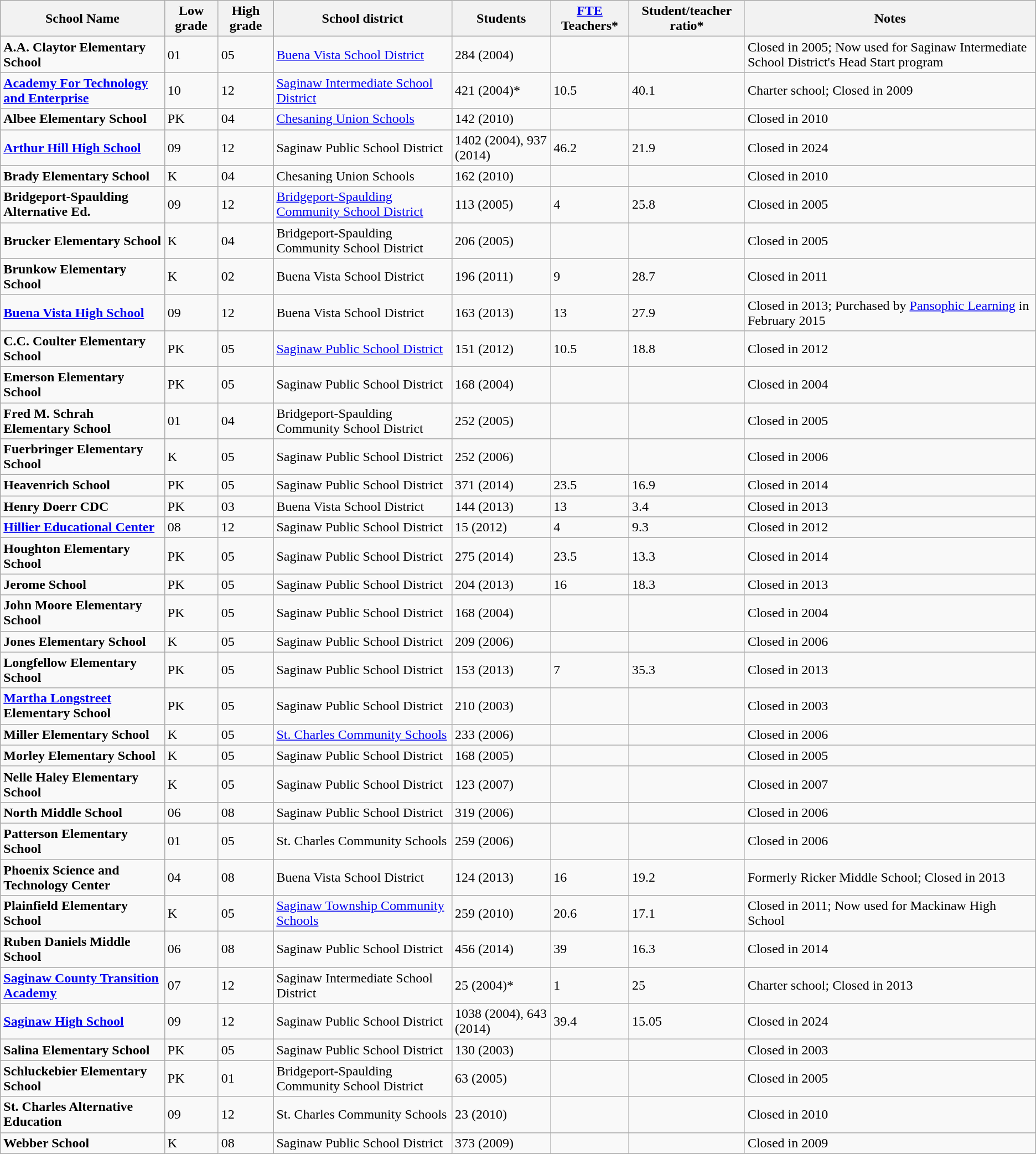<table class="wikitable sortable">
<tr>
<th>School Name</th>
<th>Low grade</th>
<th>High grade</th>
<th>School district</th>
<th>Students</th>
<th><a href='#'>FTE</a> Teachers*</th>
<th>Student/teacher ratio*</th>
<th>Notes</th>
</tr>
<tr>
<td><strong>A.A. Claytor Elementary School</strong></td>
<td>01</td>
<td>05</td>
<td><a href='#'>Buena Vista School District</a></td>
<td>284 (2004)</td>
<td></td>
<td></td>
<td>Closed in 2005; Now used for Saginaw Intermediate School District's Head Start program</td>
</tr>
<tr>
<td><strong><a href='#'>Academy For Technology and Enterprise</a></strong></td>
<td>10</td>
<td>12</td>
<td><a href='#'>Saginaw Intermediate School District</a></td>
<td>421 (2004)*</td>
<td>10.5</td>
<td>40.1</td>
<td>Charter school; Closed in 2009</td>
</tr>
<tr>
<td><strong>Albee Elementary School</strong></td>
<td>PK</td>
<td>04</td>
<td><a href='#'>Chesaning Union Schools</a></td>
<td>142 (2010)</td>
<td></td>
<td></td>
<td>Closed in 2010</td>
</tr>
<tr>
<td><strong><a href='#'>Arthur Hill High School</a></strong></td>
<td>09</td>
<td>12</td>
<td>Saginaw Public School District</td>
<td>1402 (2004), 937 (2014)</td>
<td>46.2</td>
<td>21.9</td>
<td>Closed in 2024</td>
</tr>
<tr>
<td><strong>Brady Elementary School</strong></td>
<td>K</td>
<td>04</td>
<td>Chesaning Union Schools</td>
<td>162 (2010)</td>
<td></td>
<td></td>
<td>Closed in 2010</td>
</tr>
<tr>
<td><strong>Bridgeport-Spaulding Alternative Ed.</strong></td>
<td>09</td>
<td>12</td>
<td><a href='#'>Bridgeport-Spaulding Community School District</a></td>
<td>113 (2005)</td>
<td>4</td>
<td>25.8</td>
<td>Closed in 2005</td>
</tr>
<tr>
<td><strong>Brucker Elementary School</strong></td>
<td>K</td>
<td>04</td>
<td>Bridgeport-Spaulding Community School District</td>
<td>206 (2005)</td>
<td></td>
<td></td>
<td>Closed in 2005</td>
</tr>
<tr>
<td><strong>Brunkow Elementary School</strong></td>
<td>K</td>
<td>02</td>
<td>Buena Vista School District</td>
<td>196 (2011)</td>
<td>9</td>
<td>28.7</td>
<td>Closed in 2011</td>
</tr>
<tr>
<td><strong><a href='#'>Buena Vista High School</a></strong></td>
<td>09</td>
<td>12</td>
<td>Buena Vista School District</td>
<td>163 (2013)</td>
<td>13</td>
<td>27.9</td>
<td>Closed in 2013; Purchased by <a href='#'>Pansophic Learning</a> in February 2015</td>
</tr>
<tr>
<td><strong>C.C. Coulter Elementary School</strong></td>
<td>PK</td>
<td>05</td>
<td><a href='#'>Saginaw Public School District</a></td>
<td>151 (2012)</td>
<td>10.5</td>
<td>18.8</td>
<td>Closed in 2012</td>
</tr>
<tr>
<td><strong>Emerson Elementary School</strong></td>
<td>PK</td>
<td>05</td>
<td>Saginaw Public School District</td>
<td>168 (2004)</td>
<td></td>
<td></td>
<td>Closed in 2004</td>
</tr>
<tr>
<td><strong>Fred M. Schrah Elementary School</strong></td>
<td>01</td>
<td>04</td>
<td>Bridgeport-Spaulding Community School District</td>
<td>252 (2005)</td>
<td></td>
<td></td>
<td>Closed in 2005</td>
</tr>
<tr>
<td><strong>Fuerbringer Elementary School</strong></td>
<td>K</td>
<td>05</td>
<td>Saginaw Public School District</td>
<td>252 (2006)</td>
<td></td>
<td></td>
<td>Closed in 2006</td>
</tr>
<tr>
<td><strong>Heavenrich School</strong></td>
<td>PK</td>
<td>05</td>
<td>Saginaw Public School District</td>
<td>371 (2014)</td>
<td>23.5</td>
<td>16.9</td>
<td>Closed in 2014</td>
</tr>
<tr>
<td><strong>Henry Doerr CDC</strong></td>
<td>PK</td>
<td>03</td>
<td>Buena Vista School District</td>
<td>144 (2013)</td>
<td>13</td>
<td>3.4</td>
<td>Closed in 2013</td>
</tr>
<tr>
<td><strong><a href='#'>Hillier Educational Center</a></strong></td>
<td>08</td>
<td>12</td>
<td>Saginaw Public School District</td>
<td>15 (2012)</td>
<td>4</td>
<td>9.3</td>
<td>Closed in 2012</td>
</tr>
<tr>
<td><strong>Houghton Elementary School</strong></td>
<td>PK</td>
<td>05</td>
<td>Saginaw Public School District</td>
<td>275 (2014)</td>
<td>23.5</td>
<td>13.3</td>
<td>Closed in 2014</td>
</tr>
<tr>
<td><strong>Jerome School</strong></td>
<td>PK</td>
<td>05</td>
<td>Saginaw Public School District</td>
<td>204 (2013)</td>
<td>16</td>
<td>18.3</td>
<td>Closed in 2013</td>
</tr>
<tr>
<td><strong>John Moore Elementary School</strong></td>
<td>PK</td>
<td>05</td>
<td>Saginaw Public School District</td>
<td>168 (2004)</td>
<td></td>
<td></td>
<td>Closed in 2004</td>
</tr>
<tr>
<td><strong>Jones Elementary School</strong></td>
<td>K</td>
<td>05</td>
<td>Saginaw Public School District</td>
<td>209 (2006)</td>
<td></td>
<td></td>
<td>Closed in 2006</td>
</tr>
<tr>
<td><strong>Longfellow Elementary School</strong></td>
<td>PK</td>
<td>05</td>
<td>Saginaw Public School District</td>
<td>153 (2013)</td>
<td>7</td>
<td>35.3</td>
<td>Closed in 2013</td>
</tr>
<tr>
<td><strong><a href='#'>Martha Longstreet</a> Elementary School</strong></td>
<td>PK</td>
<td>05</td>
<td>Saginaw Public School District</td>
<td>210 (2003)</td>
<td></td>
<td></td>
<td>Closed in 2003</td>
</tr>
<tr>
<td><strong>Miller Elementary School</strong></td>
<td>K</td>
<td>05</td>
<td><a href='#'>St. Charles Community Schools</a></td>
<td>233 (2006)</td>
<td></td>
<td></td>
<td>Closed in 2006</td>
</tr>
<tr>
<td><strong>Morley Elementary School</strong></td>
<td>K</td>
<td>05</td>
<td>Saginaw Public School District</td>
<td>168 (2005)</td>
<td></td>
<td></td>
<td>Closed in 2005</td>
</tr>
<tr>
<td><strong>Nelle Haley Elementary School</strong></td>
<td>K</td>
<td>05</td>
<td>Saginaw Public School District</td>
<td>123 (2007)</td>
<td></td>
<td></td>
<td>Closed in 2007</td>
</tr>
<tr>
<td><strong>North Middle School</strong></td>
<td>06</td>
<td>08</td>
<td>Saginaw Public School District</td>
<td>319 (2006)</td>
<td></td>
<td></td>
<td>Closed in 2006</td>
</tr>
<tr>
<td><strong>Patterson Elementary School</strong></td>
<td>01</td>
<td>05</td>
<td>St. Charles Community Schools</td>
<td>259 (2006)</td>
<td></td>
<td></td>
<td>Closed in 2006</td>
</tr>
<tr>
<td><strong>Phoenix Science and Technology Center</strong></td>
<td>04</td>
<td>08</td>
<td>Buena Vista School District</td>
<td>124 (2013)</td>
<td>16</td>
<td>19.2</td>
<td>Formerly Ricker Middle School; Closed in 2013</td>
</tr>
<tr>
<td><strong>Plainfield Elementary School</strong></td>
<td>K</td>
<td>05</td>
<td><a href='#'>Saginaw Township Community Schools</a></td>
<td>259 (2010)</td>
<td>20.6</td>
<td>17.1</td>
<td>Closed in 2011; Now used for Mackinaw High School</td>
</tr>
<tr>
<td><strong>Ruben Daniels Middle School</strong></td>
<td>06</td>
<td>08</td>
<td>Saginaw Public School District</td>
<td>456 (2014)</td>
<td>39</td>
<td>16.3</td>
<td>Closed in 2014</td>
</tr>
<tr>
<td><strong><a href='#'>Saginaw County Transition Academy</a></strong></td>
<td>07</td>
<td>12</td>
<td>Saginaw Intermediate School District</td>
<td>25 (2004)*</td>
<td>1</td>
<td>25</td>
<td>Charter school; Closed in 2013</td>
</tr>
<tr>
<td><strong><a href='#'>Saginaw High School</a></strong></td>
<td>09</td>
<td>12</td>
<td>Saginaw Public School District</td>
<td>1038 (2004), 643 (2014)</td>
<td>39.4</td>
<td>15.05</td>
<td>Closed in 2024</td>
</tr>
<tr>
<td><strong>Salina Elementary School</strong></td>
<td>PK</td>
<td>05</td>
<td>Saginaw Public School District</td>
<td>130 (2003)</td>
<td></td>
<td></td>
<td>Closed in 2003</td>
</tr>
<tr>
<td><strong>Schluckebier Elementary School</strong></td>
<td>PK</td>
<td>01</td>
<td>Bridgeport-Spaulding Community School District</td>
<td>63 (2005)</td>
<td></td>
<td></td>
<td>Closed in 2005</td>
</tr>
<tr>
<td><strong>St. Charles Alternative Education</strong></td>
<td>09</td>
<td>12</td>
<td>St. Charles Community Schools</td>
<td>23 (2010)</td>
<td></td>
<td></td>
<td>Closed in 2010</td>
</tr>
<tr>
<td><strong>Webber School</strong></td>
<td>K</td>
<td>08</td>
<td>Saginaw Public School District</td>
<td>373 (2009)</td>
<td></td>
<td></td>
<td>Closed in 2009</td>
</tr>
</table>
